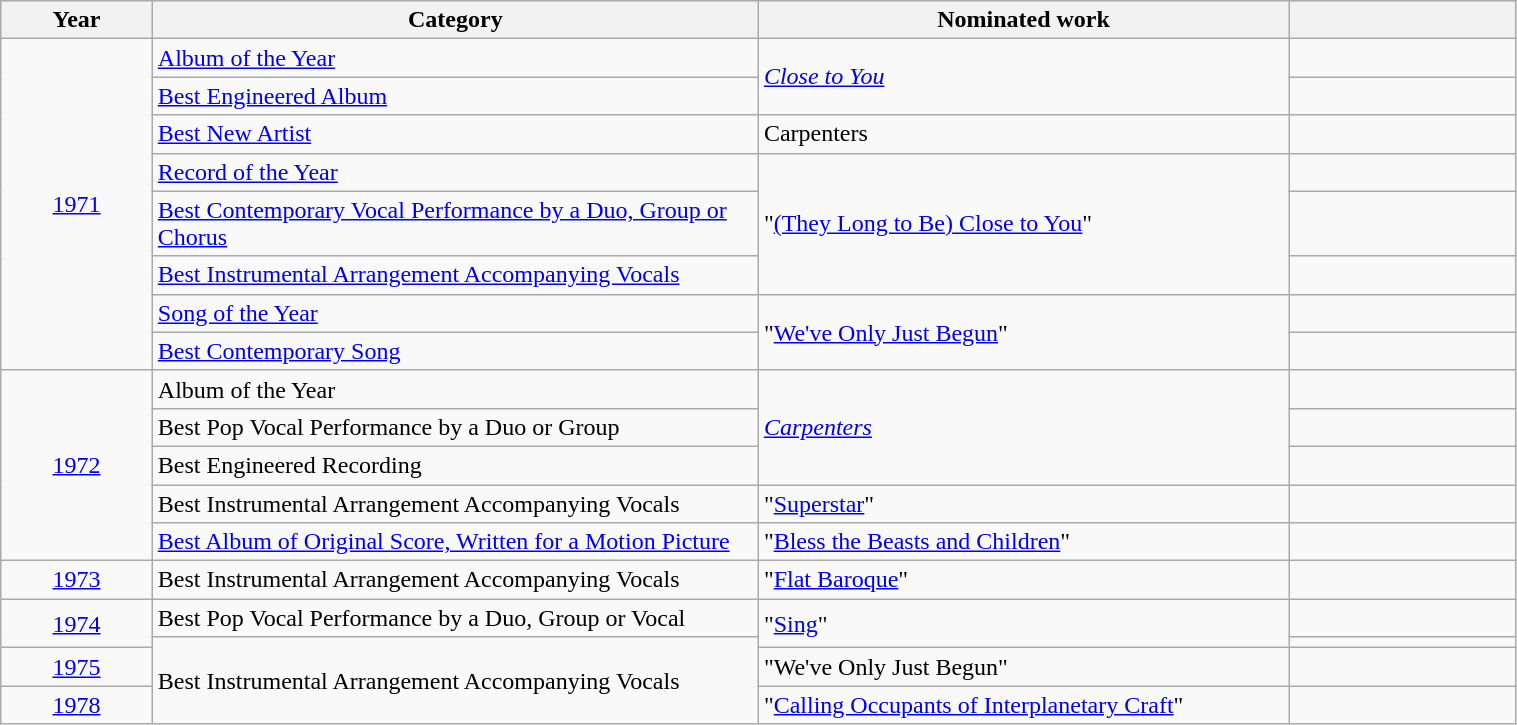<table width="80%" class="wikitable">
<tr>
<th style="width:10%;">Year</th>
<th style="width:40%;">Category</th>
<th style="width:35%;">Nominated work</th>
<th></th>
</tr>
<tr>
<td rowspan="8" style="text-align:center;"><a href='#'>1971</a></td>
<td><a href='#'>Album of the Year</a></td>
<td rowspan="2"><em><a href='#'>Close to You</a></em></td>
<td></td>
</tr>
<tr>
<td><a href='#'>Best Engineered Album</a></td>
<td></td>
</tr>
<tr>
<td><a href='#'>Best New Artist</a></td>
<td>Carpenters</td>
<td></td>
</tr>
<tr>
<td><a href='#'>Record of the Year</a></td>
<td rowspan="3">"<a href='#'>(They Long to Be) Close to You</a>"</td>
<td></td>
</tr>
<tr>
<td><a href='#'>Best Contemporary Vocal Performance by a Duo, Group or Chorus</a></td>
<td></td>
</tr>
<tr>
<td><a href='#'>Best Instrumental Arrangement Accompanying Vocals</a></td>
<td></td>
</tr>
<tr>
<td><a href='#'>Song of the Year</a></td>
<td rowspan="2">"<a href='#'>We've Only Just Begun</a>"</td>
<td></td>
</tr>
<tr>
<td><a href='#'>Best Contemporary Song</a></td>
<td></td>
</tr>
<tr>
<td rowspan="5" style="text-align:center;"><a href='#'>1972</a></td>
<td>Album of the Year</td>
<td rowspan="3"><em><a href='#'>Carpenters</a></em></td>
<td></td>
</tr>
<tr>
<td>Best Pop Vocal Performance by a Duo or Group</td>
<td></td>
</tr>
<tr>
<td>Best Engineered Recording</td>
<td></td>
</tr>
<tr>
<td>Best Instrumental Arrangement Accompanying Vocals</td>
<td>"<a href='#'>Superstar</a>"</td>
<td></td>
</tr>
<tr>
<td><a href='#'>Best Album of Original Score, Written for a Motion Picture</a></td>
<td>"<a href='#'>Bless the Beasts and Children</a>"</td>
<td></td>
</tr>
<tr>
<td rowspan="1" style="text-align:center;"><a href='#'>1973</a></td>
<td>Best Instrumental Arrangement Accompanying Vocals</td>
<td>"<a href='#'>Flat Baroque</a>"</td>
<td></td>
</tr>
<tr>
<td rowspan="2" style="text-align:center;"><a href='#'>1974</a></td>
<td>Best Pop Vocal Performance by a Duo, Group or Vocal</td>
<td rowspan="2">"<a href='#'>Sing</a>"</td>
<td></td>
</tr>
<tr>
<td rowspan="3">Best Instrumental Arrangement Accompanying Vocals</td>
<td></td>
</tr>
<tr>
<td rowspan="1" style="text-align:center;"><a href='#'>1975</a></td>
<td>"We've Only Just Begun"</td>
<td></td>
</tr>
<tr>
<td rowspan="1" style="text-align:center;"><a href='#'>1978</a></td>
<td>"<a href='#'>Calling Occupants of Interplanetary Craft</a>"</td>
<td></td>
</tr>
</table>
